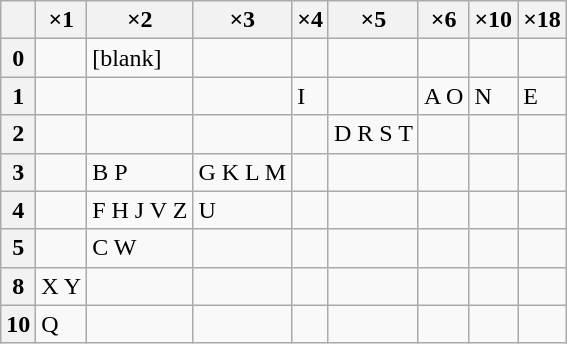<table class="wikitable floatright">
<tr>
<th></th>
<th>×1</th>
<th>×2</th>
<th>×3</th>
<th>×4</th>
<th>×5</th>
<th>×6</th>
<th>×10</th>
<th>×18</th>
</tr>
<tr>
<th>0</th>
<td></td>
<td>[blank]</td>
<td></td>
<td></td>
<td></td>
<td></td>
<td></td>
<td></td>
</tr>
<tr>
<th>1</th>
<td></td>
<td></td>
<td></td>
<td>I</td>
<td></td>
<td>A O</td>
<td>N</td>
<td>E</td>
</tr>
<tr>
<th>2</th>
<td></td>
<td></td>
<td></td>
<td></td>
<td>D R S T</td>
<td></td>
<td></td>
<td></td>
</tr>
<tr>
<th>3</th>
<td></td>
<td>B P</td>
<td>G K L M</td>
<td></td>
<td></td>
<td></td>
<td></td>
<td></td>
</tr>
<tr>
<th>4</th>
<td></td>
<td>F H J V Z</td>
<td>U</td>
<td></td>
<td></td>
<td></td>
<td></td>
<td></td>
</tr>
<tr>
<th>5</th>
<td></td>
<td>C W</td>
<td></td>
<td></td>
<td></td>
<td></td>
<td></td>
<td></td>
</tr>
<tr>
<th>8</th>
<td>X Y</td>
<td></td>
<td></td>
<td></td>
<td></td>
<td></td>
<td></td>
<td></td>
</tr>
<tr>
<th>10</th>
<td>Q</td>
<td></td>
<td></td>
<td></td>
<td></td>
<td></td>
<td></td>
<td></td>
</tr>
</table>
